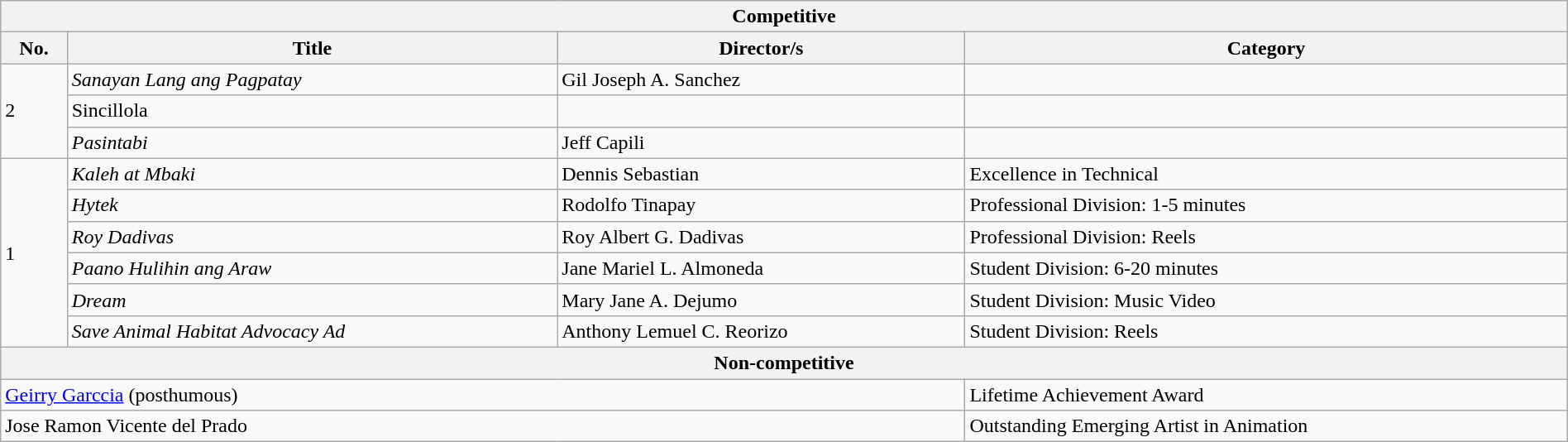<table class="wikitable sortable plainrowheaders" style="border:none; margin:0; width:100%;">
<tr>
<th colspan="4">Competitive</th>
</tr>
<tr>
<th>No.</th>
<th>Title</th>
<th>Director/s</th>
<th>Category</th>
</tr>
<tr>
<td rowspan="3">2</td>
<td><em>Sanayan Lang ang Pagpatay</em></td>
<td>Gil Joseph A. Sanchez</td>
<td></td>
</tr>
<tr>
<td>Sincillola</td>
<td></td>
<td></td>
</tr>
<tr>
<td><em>Pasintabi</em></td>
<td>Jeff Capili</td>
<td></td>
</tr>
<tr>
<td rowspan="6">1</td>
<td><em>Kaleh at Mbaki</em></td>
<td>Dennis Sebastian</td>
<td>Excellence in Technical</td>
</tr>
<tr>
<td><em>Hytek</em></td>
<td>Rodolfo Tinapay</td>
<td>Professional Division: 1-5 minutes</td>
</tr>
<tr>
<td><em>Roy Dadivas</em></td>
<td>Roy Albert G. Dadivas</td>
<td>Professional Division: Reels</td>
</tr>
<tr>
<td><em>Paano Hulihin ang Araw</em></td>
<td>Jane Mariel L. Almoneda</td>
<td>Student Division: 6-20 minutes</td>
</tr>
<tr>
<td><em>Dream</em></td>
<td>Mary Jane A. Dejumo</td>
<td>Student Division: Music Video</td>
</tr>
<tr>
<td><em>Save Animal Habitat Advocacy Ad</em></td>
<td>Anthony Lemuel C. Reorizo</td>
<td>Student Division: Reels</td>
</tr>
<tr>
<th colspan="4">Non-competitive</th>
</tr>
<tr>
<td colspan="3"><a href='#'>Geirry Garccia</a> (posthumous)</td>
<td>Lifetime Achievement Award</td>
</tr>
<tr>
<td colspan="3">Jose Ramon Vicente del Prado</td>
<td>Outstanding Emerging Artist in Animation</td>
</tr>
</table>
